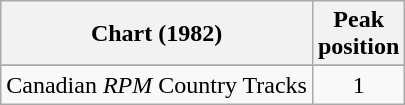<table class="wikitable sortable">
<tr>
<th align="left">Chart (1982)</th>
<th align="center">Peak<br>position</th>
</tr>
<tr>
</tr>
<tr>
<td align="left">Canadian <em>RPM</em> Country Tracks</td>
<td align="center">1</td>
</tr>
</table>
